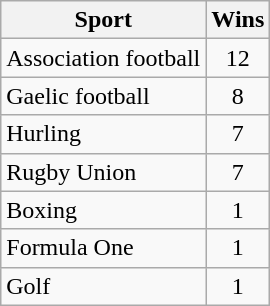<table class="wikitable sortable">
<tr>
<th>Sport</th>
<th>Wins</th>
</tr>
<tr>
<td>Association football</td>
<td style="text-align:center;">12</td>
</tr>
<tr>
<td>Gaelic football</td>
<td style="text-align:center;">8</td>
</tr>
<tr>
<td>Hurling</td>
<td style="text-align:center;">7</td>
</tr>
<tr>
<td>Rugby Union</td>
<td style="text-align:center;">7</td>
</tr>
<tr>
<td>Boxing</td>
<td style="text-align:center;">1</td>
</tr>
<tr>
<td>Formula One</td>
<td style="text-align:center;">1</td>
</tr>
<tr>
<td>Golf</td>
<td style="text-align:center;">1</td>
</tr>
</table>
